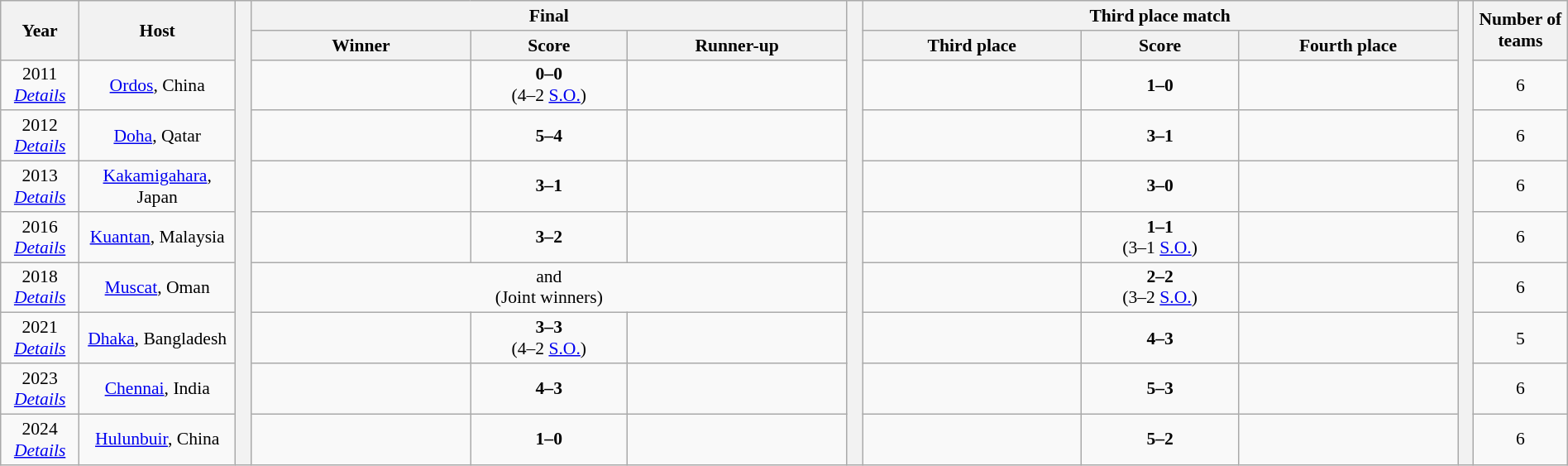<table class="wikitable" style="text-align:center;width:100%; font-size:90%;">
<tr>
<th rowspan=2 width=5%>Year</th>
<th rowspan=2 width=10%>Host</th>
<th width=1% rowspan=10></th>
<th colspan=3>Final</th>
<th width=1% rowspan=10></th>
<th colspan=3>Third place match</th>
<th width=1% rowspan=10></th>
<th width=6% rowspan=2>Number of teams</th>
</tr>
<tr>
<th width=14%>Winner</th>
<th width=10%>Score</th>
<th width=14%>Runner-up</th>
<th width=14%>Third place</th>
<th width=10%>Score</th>
<th width=14%>Fourth place</th>
</tr>
<tr>
<td>2011 <br> <em><a href='#'>Details</a></em></td>
<td><a href='#'>Ordos</a>, China</td>
<td><strong></strong></td>
<td><strong>0–0</strong>  <br>(4–2 <a href='#'>S.O.</a>)</td>
<td></td>
<td></td>
<td><strong>1–0</strong></td>
<td></td>
<td>6</td>
</tr>
<tr>
<td>2012 <br> <em><a href='#'>Details</a></em></td>
<td><a href='#'>Doha</a>, Qatar</td>
<td><strong></strong></td>
<td><strong>5–4</strong></td>
<td></td>
<td></td>
<td><strong>3–1</strong></td>
<td></td>
<td>6</td>
</tr>
<tr>
<td>2013<br><em><a href='#'>Details</a></em></td>
<td><a href='#'>Kakamigahara</a>, Japan</td>
<td><strong></strong></td>
<td><strong>3–1</strong></td>
<td></td>
<td></td>
<td><strong>3–0</strong></td>
<td></td>
<td>6</td>
</tr>
<tr>
<td>2016 <br> <em><a href='#'>Details</a></em></td>
<td><a href='#'>Kuantan</a>, Malaysia</td>
<td><strong></strong></td>
<td><strong>3–2</strong></td>
<td></td>
<td></td>
<td><strong>1–1</strong><br>(3–1 <a href='#'>S.O.</a>)</td>
<td></td>
<td>6</td>
</tr>
<tr>
<td>2018 <br> <em><a href='#'>Details</a></em></td>
<td><a href='#'>Muscat</a>, Oman</td>
<td colspan=3><strong></strong> and <strong></strong><br>(Joint winners)</td>
<td></td>
<td><strong>2–2</strong><br>(3–2 <a href='#'>S.O.</a>)</td>
<td></td>
<td>6</td>
</tr>
<tr>
<td>2021<br><em><a href='#'>Details</a></em></td>
<td><a href='#'>Dhaka</a>, Bangladesh</td>
<td><strong></strong></td>
<td><strong>3–3</strong><br>(4–2 <a href='#'>S.O.</a>)</td>
<td></td>
<td></td>
<td><strong>4–3</strong></td>
<td></td>
<td>5</td>
</tr>
<tr>
<td>2023<br><em><a href='#'>Details</a></em></td>
<td><a href='#'>Chennai</a>, India</td>
<td><strong></strong></td>
<td><strong>4–3</strong></td>
<td></td>
<td></td>
<td><strong>5–3</strong></td>
<td></td>
<td>6</td>
</tr>
<tr>
<td>2024<br><em><a href='#'>Details</a></em></td>
<td><a href='#'>Hulunbuir</a>, China</td>
<td><strong></strong></td>
<td><strong>1–0</strong></td>
<td></td>
<td></td>
<td><strong>5–2</strong></td>
<td></td>
<td>6</td>
</tr>
</table>
